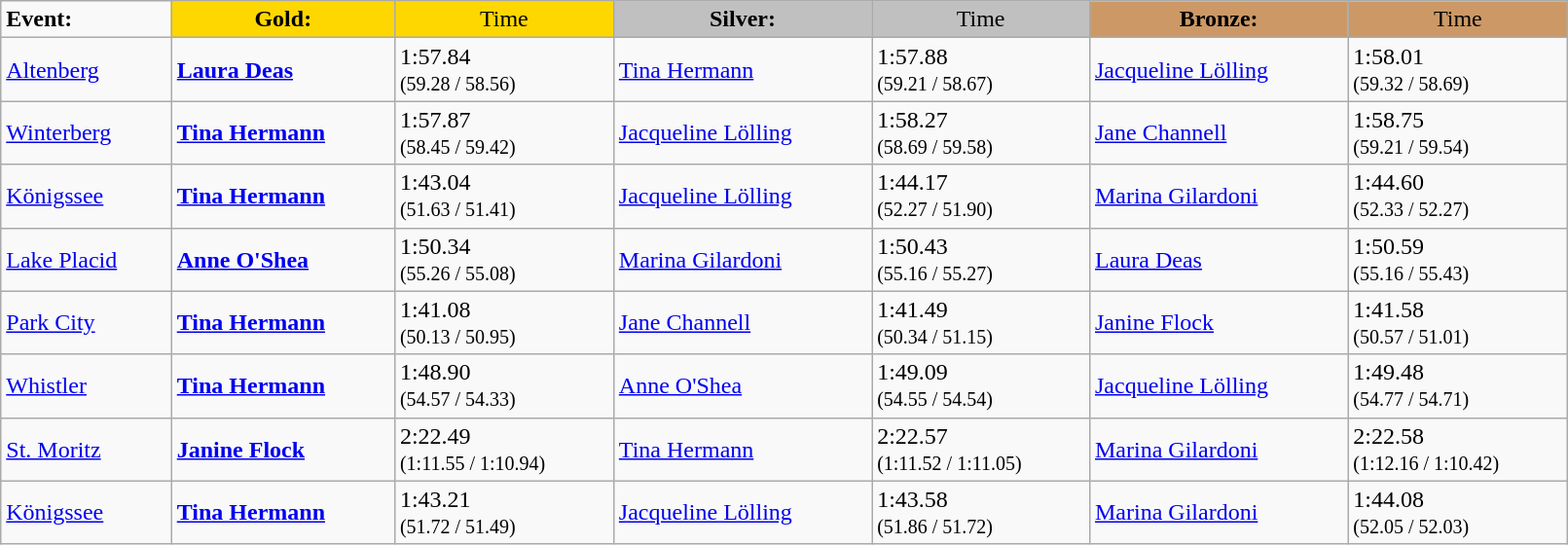<table class="wikitable" style="width:85%;">
<tr>
<td><strong>Event:</strong></td>
<td !  style="text-align:center; background:gold;"><strong>Gold:</strong></td>
<td !  style="text-align:center; background:gold;">Time</td>
<td !  style="text-align:center; background:silver;"><strong>Silver:</strong></td>
<td !  style="text-align:center; background:silver;">Time</td>
<td !  style="text-align:center; background:#c96;"><strong>Bronze:</strong></td>
<td !  style="text-align:center; background:#c96;">Time</td>
</tr>
<tr>
<td> <a href='#'>Altenberg</a></td>
<td> <strong><a href='#'>Laura Deas</a> </strong></td>
<td>1:57.84<br><small>(59.28 / 58.56)</small></td>
<td> <a href='#'>Tina Hermann</a></td>
<td>1:57.88<br><small>(59.21 / 58.67)</small></td>
<td> <a href='#'>Jacqueline Lölling</a></td>
<td>1:58.01<br><small>(59.32 / 58.69)</small></td>
</tr>
<tr>
<td> <a href='#'>Winterberg</a></td>
<td> <strong><a href='#'>Tina Hermann</a></strong></td>
<td>1:57.87<br><small>(58.45 / 59.42)</small></td>
<td> <a href='#'>Jacqueline Lölling</a></td>
<td>1:58.27<br><small>(58.69 / 59.58)</small></td>
<td> <a href='#'>Jane Channell</a></td>
<td>1:58.75<br><small>(59.21 / 59.54)</small></td>
</tr>
<tr>
<td> <a href='#'>Königssee</a></td>
<td> <strong><a href='#'>Tina Hermann</a></strong></td>
<td>1:43.04<br><small>(51.63 / 51.41)</small></td>
<td> <a href='#'>Jacqueline Lölling</a></td>
<td>1:44.17<br><small>(52.27 / 51.90)</small></td>
<td> <a href='#'>Marina Gilardoni</a></td>
<td>1:44.60<br><small>(52.33 / 52.27)</small></td>
</tr>
<tr>
<td> <a href='#'>Lake Placid</a></td>
<td> <strong><a href='#'>Anne O'Shea</a></strong></td>
<td>1:50.34<br><small>(55.26 / 55.08)</small></td>
<td> <a href='#'>Marina Gilardoni</a></td>
<td>1:50.43<br><small>(55.16 / 55.27)</small></td>
<td> <a href='#'>Laura Deas</a></td>
<td>1:50.59<br><small>(55.16 / 55.43)</small></td>
</tr>
<tr>
<td> <a href='#'>Park City</a></td>
<td> <strong><a href='#'>Tina Hermann</a></strong></td>
<td>1:41.08<br><small>(50.13 / 50.95)</small></td>
<td> <a href='#'>Jane Channell</a></td>
<td>1:41.49<br><small>(50.34 / 51.15)</small></td>
<td> <a href='#'>Janine Flock</a></td>
<td>1:41.58<br><small>(50.57 / 51.01)</small></td>
</tr>
<tr>
<td> <a href='#'>Whistler</a></td>
<td> <strong><a href='#'>Tina Hermann</a></strong></td>
<td>1:48.90 <br><small>(54.57 / 54.33)</small></td>
<td> <a href='#'>Anne O'Shea</a></td>
<td>1:49.09<br><small>(54.55 / 54.54)</small></td>
<td> <a href='#'>Jacqueline Lölling</a></td>
<td>1:49.48<br><small>(54.77 / 54.71)</small></td>
</tr>
<tr>
<td> <a href='#'>St. Moritz</a></td>
<td> <strong><a href='#'>Janine Flock</a></strong></td>
<td>2:22.49 <br><small>(1:11.55 / 1:10.94)</small></td>
<td> <a href='#'>Tina Hermann</a></td>
<td>2:22.57 <br><small>(1:11.52 / 1:11.05)</small></td>
<td> <a href='#'>Marina Gilardoni</a></td>
<td>2:22.58 <br><small>(1:12.16 / 1:10.42)</small></td>
</tr>
<tr>
<td> <a href='#'>Königssee</a></td>
<td> <strong><a href='#'>Tina Hermann</a></strong></td>
<td>1:43.21  <br><small>(51.72 / 51.49)</small></td>
<td> <a href='#'>Jacqueline Lölling</a></td>
<td>1:43.58<br><small>(51.86 / 51.72)</small></td>
<td> <a href='#'>Marina Gilardoni</a></td>
<td>1:44.08<br><small>(52.05 / 52.03)</small></td>
</tr>
</table>
